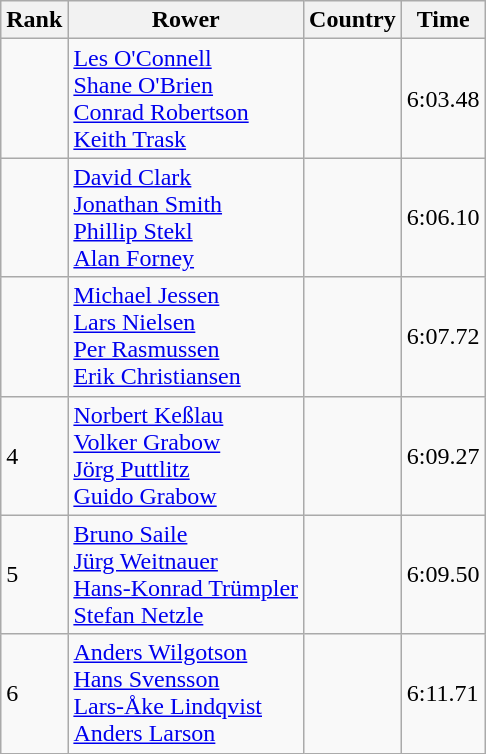<table class="wikitable">
<tr>
<th>Rank</th>
<th>Rower</th>
<th>Country</th>
<th>Time</th>
</tr>
<tr>
<td></td>
<td><a href='#'>Les O'Connell</a><br><a href='#'>Shane O'Brien</a><br><a href='#'>Conrad Robertson</a><br><a href='#'>Keith Trask</a></td>
<td></td>
<td>6:03.48</td>
</tr>
<tr>
<td></td>
<td><a href='#'>David Clark</a><br><a href='#'>Jonathan Smith</a><br><a href='#'>Phillip Stekl</a><br><a href='#'>Alan Forney</a></td>
<td></td>
<td>6:06.10</td>
</tr>
<tr>
<td></td>
<td><a href='#'>Michael Jessen</a><br><a href='#'>Lars Nielsen</a><br><a href='#'>Per Rasmussen</a><br><a href='#'>Erik Christiansen</a></td>
<td></td>
<td>6:07.72</td>
</tr>
<tr>
<td>4</td>
<td><a href='#'>Norbert Keßlau</a><br><a href='#'>Volker Grabow</a><br><a href='#'>Jörg Puttlitz</a><br><a href='#'>Guido Grabow</a></td>
<td></td>
<td>6:09.27</td>
</tr>
<tr>
<td>5</td>
<td><a href='#'>Bruno Saile</a><br><a href='#'>Jürg Weitnauer</a><br><a href='#'>Hans-Konrad Trümpler</a><br><a href='#'>Stefan Netzle</a></td>
<td></td>
<td>6:09.50</td>
</tr>
<tr>
<td>6</td>
<td><a href='#'>Anders Wilgotson</a><br><a href='#'>Hans Svensson</a><br><a href='#'>Lars-Åke Lindqvist</a><br><a href='#'>Anders Larson</a></td>
<td></td>
<td>6:11.71</td>
</tr>
</table>
